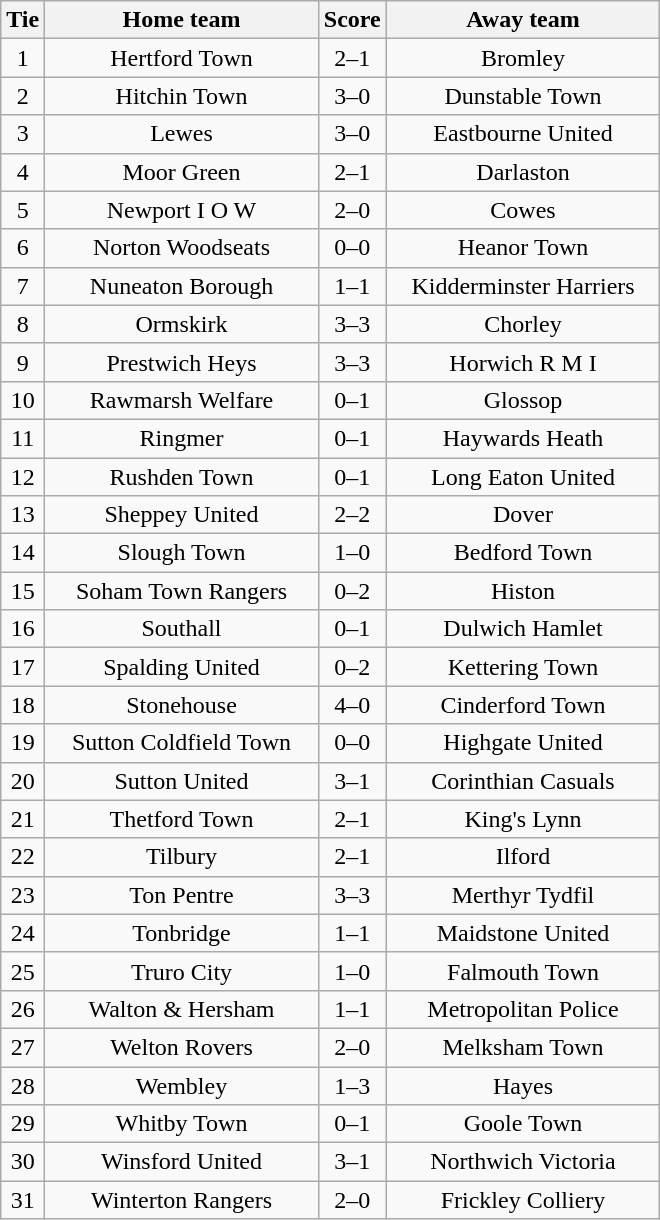<table class="wikitable" style="text-align:center;">
<tr>
<th width=20>Tie</th>
<th width=175>Home team</th>
<th width=20>Score</th>
<th width=175>Away team</th>
</tr>
<tr>
<td>1</td>
<td>Hertford Town</td>
<td>2–1</td>
<td>Bromley</td>
</tr>
<tr>
<td>2</td>
<td>Hitchin Town</td>
<td>3–0</td>
<td>Dunstable Town</td>
</tr>
<tr>
<td>3</td>
<td>Lewes</td>
<td>3–0</td>
<td>Eastbourne United</td>
</tr>
<tr>
<td>4</td>
<td>Moor Green</td>
<td>2–1</td>
<td>Darlaston</td>
</tr>
<tr>
<td>5</td>
<td>Newport I O W</td>
<td>2–0</td>
<td>Cowes</td>
</tr>
<tr>
<td>6</td>
<td>Norton Woodseats</td>
<td>0–0</td>
<td>Heanor Town</td>
</tr>
<tr>
<td>7</td>
<td>Nuneaton Borough</td>
<td>1–1</td>
<td>Kidderminster Harriers</td>
</tr>
<tr>
<td>8</td>
<td>Ormskirk</td>
<td>3–3</td>
<td>Chorley</td>
</tr>
<tr>
<td>9</td>
<td>Prestwich Heys</td>
<td>3–3</td>
<td>Horwich R M I</td>
</tr>
<tr>
<td>10</td>
<td>Rawmarsh Welfare</td>
<td>0–1</td>
<td>Glossop</td>
</tr>
<tr>
<td>11</td>
<td>Ringmer</td>
<td>0–1</td>
<td>Haywards Heath</td>
</tr>
<tr>
<td>12</td>
<td>Rushden Town</td>
<td>0–1</td>
<td>Long Eaton United</td>
</tr>
<tr>
<td>13</td>
<td>Sheppey United</td>
<td>2–2</td>
<td>Dover</td>
</tr>
<tr>
<td>14</td>
<td>Slough Town</td>
<td>1–0</td>
<td>Bedford Town</td>
</tr>
<tr>
<td>15</td>
<td>Soham Town Rangers</td>
<td>0–2</td>
<td>Histon</td>
</tr>
<tr>
<td>16</td>
<td>Southall</td>
<td>0–1</td>
<td>Dulwich Hamlet</td>
</tr>
<tr>
<td>17</td>
<td>Spalding United</td>
<td>0–2</td>
<td>Kettering Town</td>
</tr>
<tr>
<td>18</td>
<td>Stonehouse</td>
<td>4–0</td>
<td>Cinderford Town</td>
</tr>
<tr>
<td>19</td>
<td>Sutton Coldfield Town</td>
<td>0–0</td>
<td>Highgate United</td>
</tr>
<tr>
<td>20</td>
<td>Sutton United</td>
<td>3–1</td>
<td>Corinthian Casuals</td>
</tr>
<tr>
<td>21</td>
<td>Thetford Town</td>
<td>2–1</td>
<td>King's Lynn</td>
</tr>
<tr>
<td>22</td>
<td>Tilbury</td>
<td>2–1</td>
<td>Ilford</td>
</tr>
<tr>
<td>23</td>
<td>Ton Pentre</td>
<td>3–3</td>
<td>Merthyr Tydfil</td>
</tr>
<tr>
<td>24</td>
<td>Tonbridge</td>
<td>1–1</td>
<td>Maidstone United</td>
</tr>
<tr>
<td>25</td>
<td>Truro City</td>
<td>1–0</td>
<td>Falmouth Town</td>
</tr>
<tr>
<td>26</td>
<td>Walton & Hersham</td>
<td>1–1</td>
<td>Metropolitan Police</td>
</tr>
<tr>
<td>27</td>
<td>Welton Rovers</td>
<td>2–0</td>
<td>Melksham Town</td>
</tr>
<tr>
<td>28</td>
<td>Wembley</td>
<td>1–3</td>
<td>Hayes</td>
</tr>
<tr>
<td>29</td>
<td>Whitby Town</td>
<td>0–1</td>
<td>Goole Town</td>
</tr>
<tr>
<td>30</td>
<td>Winsford United</td>
<td>3–1</td>
<td>Northwich Victoria</td>
</tr>
<tr>
<td>31</td>
<td>Winterton Rangers</td>
<td>2–0</td>
<td>Frickley Colliery</td>
</tr>
</table>
